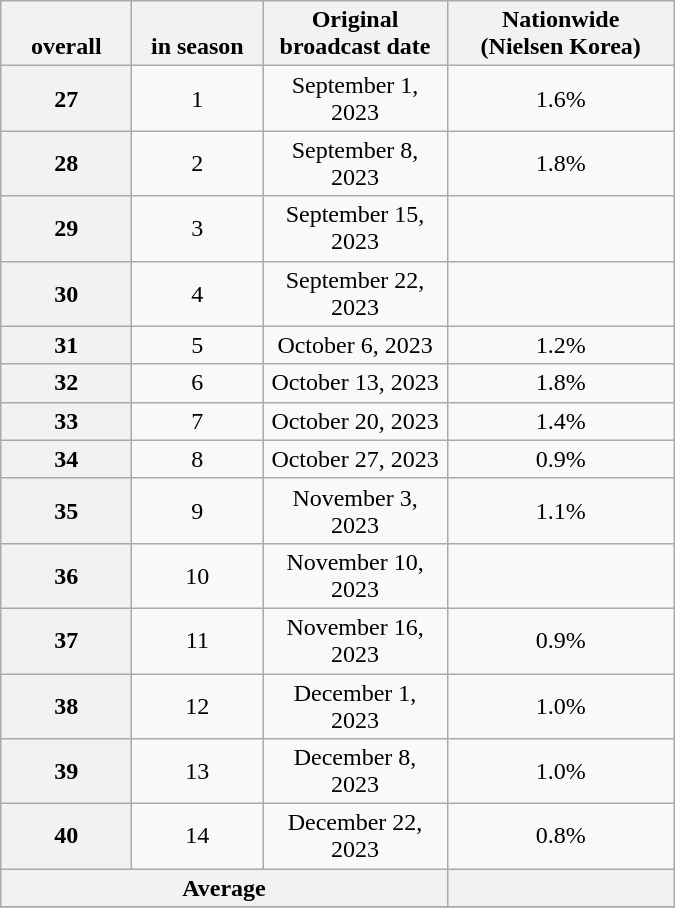<table class="wikitable" style="width:450px; text-align:center">
<tr>
<th scope="col" style="width:5em"><br>overall</th>
<th scope="col" style="width:5em"><br>in season</th>
<th scope="col">Original broadcast date</th>
<th scope="col" style="width:9em">Nationwide<br>(Nielsen Korea)</th>
</tr>
<tr>
<th>27</th>
<td>1</td>
<td>September 1, 2023</td>
<td>1.6%</td>
</tr>
<tr>
<th>28</th>
<td>2</td>
<td>September 8, 2023</td>
<td>1.8%</td>
</tr>
<tr>
<th>29</th>
<td>3</td>
<td>September 15, 2023</td>
<td><strong></strong></td>
</tr>
<tr>
<th>30</th>
<td>4</td>
<td>September 22, 2023</td>
<td><strong></strong></td>
</tr>
<tr>
<th>31</th>
<td>5</td>
<td>October 6, 2023</td>
<td>1.2%</td>
</tr>
<tr>
<th>32</th>
<td>6</td>
<td>October 13, 2023</td>
<td>1.8%</td>
</tr>
<tr>
<th>33</th>
<td>7</td>
<td>October 20, 2023</td>
<td>1.4%</td>
</tr>
<tr>
<th>34</th>
<td>8</td>
<td>October 27, 2023</td>
<td>0.9%</td>
</tr>
<tr>
<th>35</th>
<td>9</td>
<td>November 3, 2023</td>
<td>1.1%</td>
</tr>
<tr>
<th>36</th>
<td>10</td>
<td>November 10, 2023</td>
<td><strong></strong></td>
</tr>
<tr>
<th>37</th>
<td>11</td>
<td>November 16, 2023</td>
<td>0.9%</td>
</tr>
<tr>
<th>38</th>
<td>12</td>
<td>December 1, 2023</td>
<td>1.0%</td>
</tr>
<tr>
<th>39</th>
<td>13</td>
<td>December 8, 2023</td>
<td>1.0%</td>
</tr>
<tr>
<th>40</th>
<td>14</td>
<td>December 22, 2023</td>
<td>0.8%</td>
</tr>
<tr>
<th scope="col" colspan="3">Average</th>
<th scope="col"></th>
</tr>
<tr>
</tr>
</table>
